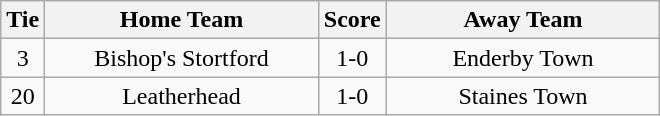<table class="wikitable" style="text-align:center;">
<tr>
<th width=20>Tie</th>
<th width=175>Home Team</th>
<th width=20>Score</th>
<th width=175>Away Team</th>
</tr>
<tr>
<td>3</td>
<td>Bishop's Stortford</td>
<td>1-0</td>
<td>Enderby Town</td>
</tr>
<tr>
<td>20</td>
<td>Leatherhead</td>
<td>1-0</td>
<td>Staines Town</td>
</tr>
</table>
